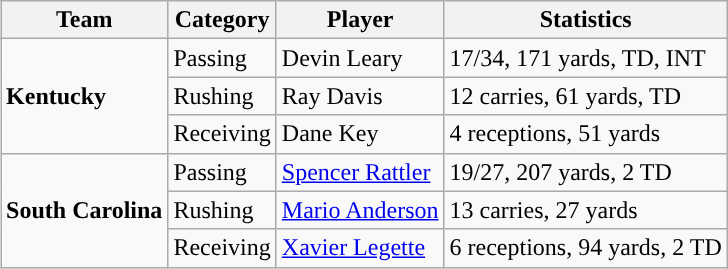<table class="wikitable" style="float: right;">
<tr>
<th>Team</th>
<th>Category</th>
<th>Player</th>
<th>Statistics</th>
</tr>
<tr>
<td rowspan=3><strong>Kentucky</strong></td>
<td>Passing</td>
<td>Devin Leary</td>
<td>17/34, 171 yards, TD, INT</td>
</tr>
<tr>
<td>Rushing</td>
<td>Ray Davis</td>
<td>12 carries, 61 yards, TD</td>
</tr>
<tr>
<td>Receiving</td>
<td>Dane Key</td>
<td>4 receptions, 51 yards</td>
</tr>
<tr>
<td rowspan=3><strong>South Carolina</strong></td>
<td>Passing</td>
<td><a href='#'>Spencer Rattler</a></td>
<td>19/27, 207 yards, 2 TD</td>
</tr>
<tr>
<td>Rushing</td>
<td><a href='#'>Mario Anderson</a></td>
<td>13 carries, 27 yards</td>
</tr>
<tr>
<td>Receiving</td>
<td><a href='#'>Xavier Legette</a></td>
<td>6 receptions, 94 yards, 2 TD</td>
</tr>
</table>
